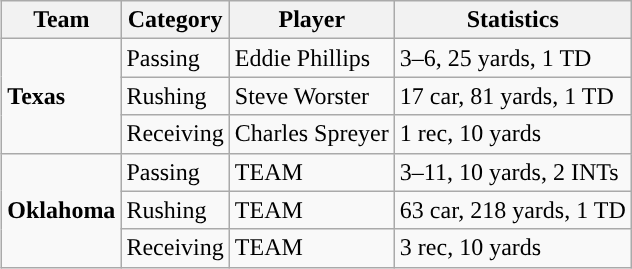<table class="wikitable" style="float: right;">
<tr>
<th>Team</th>
<th>Category</th>
<th>Player</th>
<th>Statistics</th>
</tr>
<tr>
<td rowspan=3><strong>Texas</strong></td>
<td>Passing</td>
<td>Eddie Phillips</td>
<td>3–6, 25 yards, 1 TD</td>
</tr>
<tr>
<td>Rushing</td>
<td>Steve Worster</td>
<td>17 car, 81 yards, 1 TD</td>
</tr>
<tr>
<td>Receiving</td>
<td>Charles Spreyer</td>
<td>1 rec, 10 yards</td>
</tr>
<tr>
<td rowspan=3><strong>Oklahoma</strong></td>
<td>Passing</td>
<td>TEAM</td>
<td>3–11, 10 yards, 2 INTs</td>
</tr>
<tr>
<td>Rushing</td>
<td>TEAM</td>
<td>63 car, 218 yards, 1 TD</td>
</tr>
<tr>
<td>Receiving</td>
<td>TEAM</td>
<td>3 rec, 10 yards</td>
</tr>
</table>
